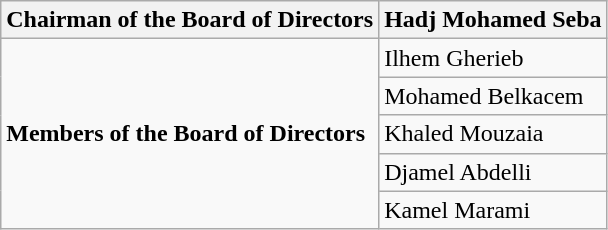<table class="wikitable">
<tr>
<th>Chairman of the Board of Directors</th>
<th>Hadj Mohamed Seba</th>
</tr>
<tr>
<td rowspan="5"><strong>Members of the Board of Directors</strong></td>
<td>Ilhem Gherieb</td>
</tr>
<tr>
<td>Mohamed Belkacem</td>
</tr>
<tr>
<td>Khaled Mouzaia</td>
</tr>
<tr>
<td>Djamel Abdelli</td>
</tr>
<tr>
<td>Kamel Marami</td>
</tr>
</table>
